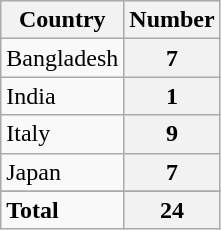<table class="wikitable centre sortable floatright">
<tr>
<th>Country</th>
<th>Number</th>
</tr>
<tr>
<td> Bangladesh</td>
<th>7</th>
</tr>
<tr>
<td> India</td>
<th>1</th>
</tr>
<tr>
<td> Italy</td>
<th>9</th>
</tr>
<tr>
<td> Japan</td>
<th>7</th>
</tr>
<tr>
</tr>
<tr class="sortbottom">
<td><strong>Total</strong></td>
<th>24</th>
</tr>
</table>
